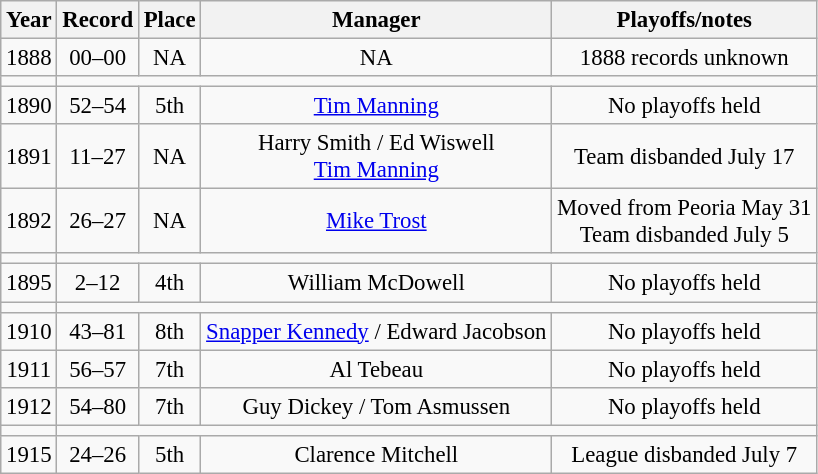<table class="wikitable" style="text-align:center; font-size: 95%;">
<tr>
<th>Year</th>
<th>Record</th>
<th>Place</th>
<th>Manager</th>
<th>Playoffs/notes</th>
</tr>
<tr align=center>
<td>1888</td>
<td>00–00</td>
<td>NA</td>
<td>NA</td>
<td>1888 records unknown</td>
</tr>
<tr align=center>
<td></td>
</tr>
<tr align=center>
<td>1890</td>
<td>52–54</td>
<td>5th</td>
<td><a href='#'>Tim Manning</a></td>
<td>No playoffs held</td>
</tr>
<tr align=center>
<td>1891</td>
<td>11–27</td>
<td>NA</td>
<td>Harry Smith / Ed Wiswell <br> <a href='#'>Tim Manning</a></td>
<td>Team disbanded July 17</td>
</tr>
<tr align=center>
<td>1892</td>
<td>26–27</td>
<td>NA</td>
<td><a href='#'>Mike Trost</a></td>
<td>Moved from Peoria May 31<br> Team disbanded July 5</td>
</tr>
<tr align=center>
<td></td>
</tr>
<tr align=center>
<td>1895</td>
<td>2–12</td>
<td>4th</td>
<td>William McDowell</td>
<td>No playoffs held</td>
</tr>
<tr align=center>
<td></td>
</tr>
<tr align=center>
<td>1910</td>
<td>43–81</td>
<td>8th</td>
<td><a href='#'>Snapper Kennedy</a> / Edward Jacobson</td>
<td>No playoffs held</td>
</tr>
<tr align=center>
<td>1911</td>
<td>56–57</td>
<td>7th</td>
<td>Al Tebeau</td>
<td>No playoffs held</td>
</tr>
<tr align=center>
<td>1912</td>
<td>54–80</td>
<td>7th</td>
<td>Guy Dickey / Tom Asmussen</td>
<td>No playoffs held</td>
</tr>
<tr align=center>
<td></td>
</tr>
<tr align=center>
<td>1915</td>
<td>24–26</td>
<td>5th</td>
<td>Clarence Mitchell</td>
<td>League disbanded July 7</td>
</tr>
</table>
